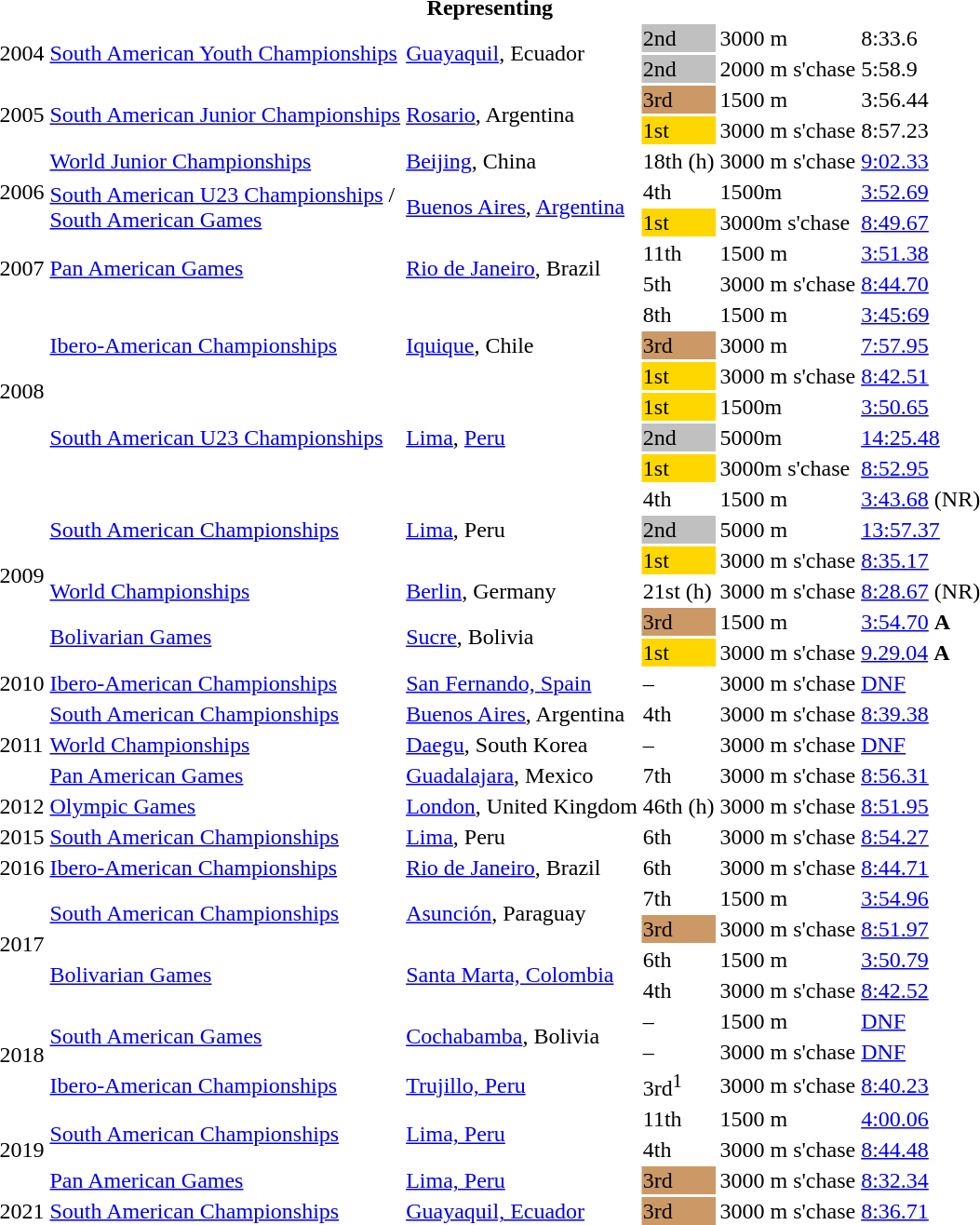<table>
<tr>
<th colspan="6">Representing </th>
</tr>
<tr>
<td rowspan=2>2004</td>
<td rowspan=2><a href='#'>South American Youth Championships</a></td>
<td rowspan=2><a href='#'>Guayaquil</a>, Ecuador</td>
<td bgcolor=silver>2nd</td>
<td>3000 m</td>
<td>8:33.6</td>
</tr>
<tr>
<td bgcolor=silver>2nd</td>
<td>2000 m s'chase</td>
<td>5:58.9</td>
</tr>
<tr>
<td rowspan=2>2005</td>
<td rowspan=2><a href='#'>South American Junior Championships</a></td>
<td rowspan=2><a href='#'>Rosario</a>, Argentina</td>
<td bgcolor=cc9966>3rd</td>
<td>1500 m</td>
<td>3:56.44</td>
</tr>
<tr>
<td bgcolor=gold>1st</td>
<td>3000 m s'chase</td>
<td>8:57.23</td>
</tr>
<tr>
<td rowspan=3>2006</td>
<td><a href='#'>World Junior Championships</a></td>
<td><a href='#'>Beijing</a>, China</td>
<td>18th (h)</td>
<td>3000 m s'chase</td>
<td><a href='#'>9:02.33</a></td>
</tr>
<tr>
<td rowspan=2><a href='#'>South American U23 Championships</a> / <br><a href='#'>South American Games</a></td>
<td rowspan=2><a href='#'>Buenos Aires</a>, <a href='#'>Argentina</a></td>
<td>4th</td>
<td>1500m</td>
<td><a href='#'>3:52.69</a></td>
</tr>
<tr>
<td bgcolor=gold>1st</td>
<td>3000m s'chase</td>
<td><a href='#'>8:49.67</a></td>
</tr>
<tr>
<td rowspan=2>2007</td>
<td rowspan=2><a href='#'>Pan American Games</a></td>
<td rowspan=2><a href='#'>Rio de Janeiro</a>, Brazil</td>
<td>11th</td>
<td>1500 m</td>
<td><a href='#'>3:51.38</a></td>
</tr>
<tr>
<td>5th</td>
<td>3000 m s'chase</td>
<td><a href='#'>8:44.70</a></td>
</tr>
<tr>
<td rowspan=6>2008</td>
<td rowspan=3><a href='#'>Ibero-American Championships</a></td>
<td rowspan=3><a href='#'>Iquique</a>, Chile</td>
<td>8th</td>
<td>1500 m</td>
<td><a href='#'>3:45:69</a></td>
</tr>
<tr>
<td bgcolor=cc9966>3rd</td>
<td>3000 m</td>
<td><a href='#'>7:57.95</a></td>
</tr>
<tr>
<td bgcolor=gold>1st</td>
<td>3000 m s'chase</td>
<td><a href='#'>8:42.51</a></td>
</tr>
<tr>
<td rowspan=3><a href='#'>South American U23 Championships</a></td>
<td rowspan=3><a href='#'>Lima</a>, <a href='#'>Peru</a></td>
<td bgcolor=gold>1st</td>
<td>1500m</td>
<td><a href='#'>3:50.65</a></td>
</tr>
<tr>
<td bgcolor=silver>2nd</td>
<td>5000m</td>
<td><a href='#'>14:25.48</a></td>
</tr>
<tr>
<td bgcolor=gold>1st</td>
<td>3000m s'chase</td>
<td><a href='#'>8:52.95</a></td>
</tr>
<tr>
<td rowspan=6>2009</td>
<td rowspan=3><a href='#'>South American Championships</a></td>
<td rowspan=3><a href='#'>Lima</a>, Peru</td>
<td>4th</td>
<td>1500 m</td>
<td><a href='#'>3:43.68</a> (NR)</td>
</tr>
<tr>
<td bgcolor=silver>2nd</td>
<td>5000 m</td>
<td><a href='#'>13:57.37</a></td>
</tr>
<tr>
<td bgcolor=gold>1st</td>
<td>3000 m s'chase</td>
<td><a href='#'>8:35.17</a></td>
</tr>
<tr>
<td><a href='#'>World Championships</a></td>
<td><a href='#'>Berlin</a>, Germany</td>
<td>21st (h)</td>
<td>3000 m s'chase</td>
<td><a href='#'>8:28.67</a> (NR)</td>
</tr>
<tr>
<td rowspan=2><a href='#'>Bolivarian Games</a></td>
<td rowspan=2><a href='#'>Sucre</a>, Bolivia</td>
<td bgcolor=cc9966>3rd</td>
<td>1500 m</td>
<td><a href='#'>3:54.70</a> <strong>A</strong></td>
</tr>
<tr>
<td bgcolor=gold>1st</td>
<td>3000 m s'chase</td>
<td><a href='#'>9.29.04</a> <strong>A</strong></td>
</tr>
<tr>
<td>2010</td>
<td><a href='#'>Ibero-American Championships</a></td>
<td><a href='#'>San Fernando, Spain</a></td>
<td>–</td>
<td>3000 m s'chase</td>
<td><a href='#'>DNF</a></td>
</tr>
<tr>
<td rowspan=3>2011</td>
<td><a href='#'>South American Championships</a></td>
<td><a href='#'>Buenos Aires</a>, Argentina</td>
<td>4th</td>
<td>3000 m s'chase</td>
<td><a href='#'>8:39.38</a></td>
</tr>
<tr>
<td><a href='#'>World Championships</a></td>
<td><a href='#'>Daegu</a>, South Korea</td>
<td>–</td>
<td>3000 m s'chase</td>
<td><a href='#'>DNF</a></td>
</tr>
<tr>
<td><a href='#'>Pan American Games</a></td>
<td><a href='#'>Guadalajara</a>, Mexico</td>
<td>7th</td>
<td>3000 m s'chase</td>
<td><a href='#'>8:56.31</a></td>
</tr>
<tr>
<td>2012</td>
<td><a href='#'>Olympic Games</a></td>
<td><a href='#'>London</a>, United Kingdom</td>
<td>46th (h)</td>
<td>3000 m s'chase</td>
<td><a href='#'>8:51.95</a></td>
</tr>
<tr>
<td>2015</td>
<td><a href='#'>South American Championships</a></td>
<td><a href='#'>Lima</a>, Peru</td>
<td>6th</td>
<td>3000 m s'chase</td>
<td><a href='#'>8:54.27</a></td>
</tr>
<tr>
<td>2016</td>
<td><a href='#'>Ibero-American Championships</a></td>
<td><a href='#'>Rio de Janeiro</a>, Brazil</td>
<td>6th</td>
<td>3000 m s'chase</td>
<td><a href='#'>8:44.71</a></td>
</tr>
<tr>
<td rowspan=4>2017</td>
<td rowspan=2><a href='#'>South American Championships</a></td>
<td rowspan=2><a href='#'>Asunción</a>, Paraguay</td>
<td>7th</td>
<td>1500 m</td>
<td><a href='#'>3:54.96</a></td>
</tr>
<tr>
<td bgcolor=cc9966>3rd</td>
<td>3000 m s'chase</td>
<td><a href='#'>8:51.97</a></td>
</tr>
<tr>
<td rowspan=2><a href='#'>Bolivarian Games</a></td>
<td rowspan=2><a href='#'>Santa Marta, Colombia</a></td>
<td>6th</td>
<td>1500 m</td>
<td><a href='#'>3:50.79</a></td>
</tr>
<tr>
<td>4th</td>
<td>3000 m s'chase</td>
<td><a href='#'>8:42.52</a></td>
</tr>
<tr>
<td rowspan=3>2018</td>
<td rowspan=2><a href='#'>South American Games</a></td>
<td rowspan=2><a href='#'>Cochabamba</a>, Bolivia</td>
<td>–</td>
<td>1500 m</td>
<td><a href='#'>DNF</a></td>
</tr>
<tr>
<td>–</td>
<td>3000 m s'chase</td>
<td><a href='#'>DNF</a></td>
</tr>
<tr>
<td><a href='#'>Ibero-American Championships</a></td>
<td><a href='#'>Trujillo, Peru</a></td>
<td>3rd<sup>1</sup></td>
<td>3000 m s'chase</td>
<td><a href='#'>8:40.23</a></td>
</tr>
<tr>
<td rowspan=3>2019</td>
<td rowspan=2><a href='#'>South American Championships</a></td>
<td rowspan=2><a href='#'>Lima, Peru</a></td>
<td>11th</td>
<td>1500 m</td>
<td><a href='#'>4:00.06</a></td>
</tr>
<tr>
<td>4th</td>
<td>3000 m s'chase</td>
<td><a href='#'>8:44.48</a></td>
</tr>
<tr>
<td><a href='#'>Pan American Games</a></td>
<td><a href='#'>Lima, Peru</a></td>
<td bgcolor=cc9966>3rd</td>
<td>3000 m s'chase</td>
<td><a href='#'>8:32.34</a></td>
</tr>
<tr>
<td>2021</td>
<td><a href='#'>South American Championships</a></td>
<td><a href='#'>Guayaquil, Ecuador</a></td>
<td bgcolor=cc9966>3rd</td>
<td>3000 m s'chase</td>
<td><a href='#'>8:36.71</a></td>
</tr>
</table>
